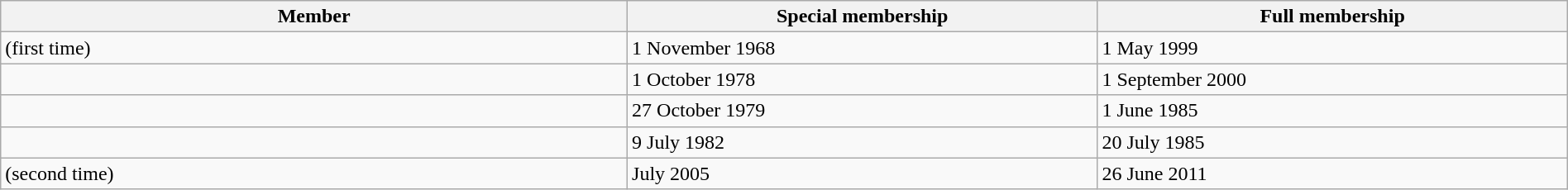<table class="wikitable" width="100%">
<tr>
<th width=40%>Member</th>
<th width=30%>Special membership</th>
<th width=30%>Full membership</th>
</tr>
<tr>
<td> (first time)</td>
<td>1 November 1968</td>
<td>1 May 1999</td>
</tr>
<tr>
<td></td>
<td>1 October 1978</td>
<td>1 September 2000</td>
</tr>
<tr>
<td></td>
<td>27 October 1979</td>
<td>1 June 1985</td>
</tr>
<tr>
<td></td>
<td>9 July 1982</td>
<td>20 July 1985</td>
</tr>
<tr>
<td> (second time)</td>
<td>July 2005</td>
<td>26 June 2011</td>
</tr>
</table>
